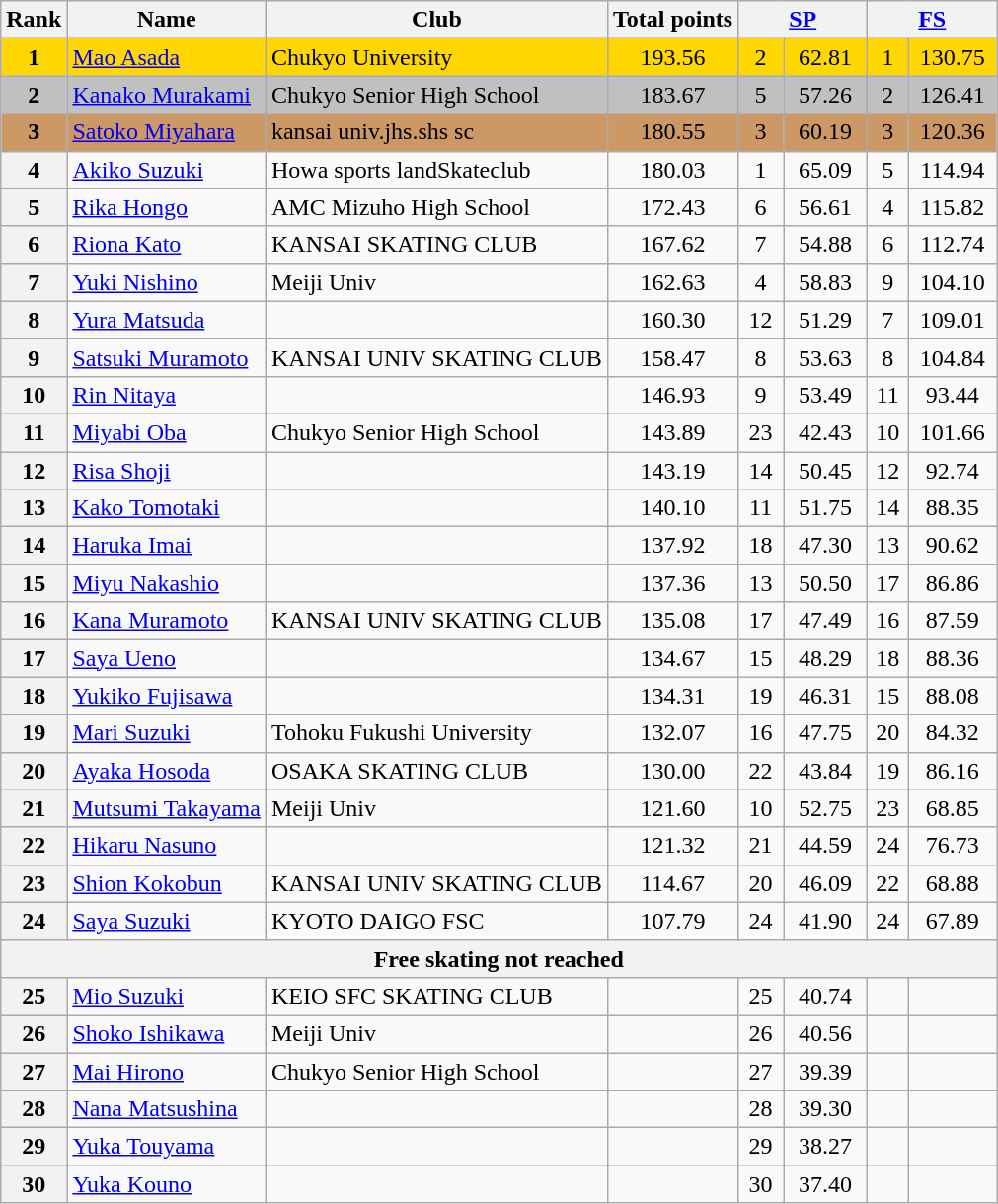<table class="wikitable sortable">
<tr>
<th>Rank</th>
<th>Name</th>
<th>Club</th>
<th>Total points</th>
<th colspan="2" width="80px"><a href='#'>SP</a></th>
<th colspan="2" width="80px"><a href='#'>FS</a></th>
</tr>
<tr bgcolor="gold">
<td align="center"><strong>1</strong></td>
<td><a href='#'>Mao Asada</a></td>
<td>Chukyo University</td>
<td align="center">193.56</td>
<td align="center">2</td>
<td align="center">62.81</td>
<td align="center">1</td>
<td align="center">130.75</td>
</tr>
<tr bgcolor="silver">
<td align="center"><strong>2</strong></td>
<td><a href='#'>Kanako Murakami</a></td>
<td>Chukyo Senior High School</td>
<td align="center">183.67</td>
<td align="center">5</td>
<td align="center">57.26</td>
<td align="center">2</td>
<td align="center">126.41</td>
</tr>
<tr bgcolor="cc9966">
<td align="center"><strong>3</strong></td>
<td><a href='#'>Satoko Miyahara</a></td>
<td>kansai univ.jhs.shs sc</td>
<td align="center">180.55</td>
<td align="center">3</td>
<td align="center">60.19</td>
<td align="center">3</td>
<td align="center">120.36</td>
</tr>
<tr>
<th>4</th>
<td><a href='#'>Akiko Suzuki</a></td>
<td>Howa sports landSkateclub</td>
<td align="center">180.03</td>
<td align="center">1</td>
<td align="center">65.09</td>
<td align="center">5</td>
<td align="center">114.94</td>
</tr>
<tr>
<th>5</th>
<td><a href='#'>Rika Hongo</a></td>
<td>AMC Mizuho High School</td>
<td align="center">172.43</td>
<td align="center">6</td>
<td align="center">56.61</td>
<td align="center">4</td>
<td align="center">115.82</td>
</tr>
<tr>
<th>6</th>
<td><a href='#'>Riona Kato</a></td>
<td>KANSAI SKATING CLUB</td>
<td align="center">167.62</td>
<td align="center">7</td>
<td align="center">54.88</td>
<td align="center">6</td>
<td align="center">112.74</td>
</tr>
<tr>
<th>7</th>
<td><a href='#'>Yuki Nishino</a></td>
<td>Meiji Univ</td>
<td align="center">162.63</td>
<td align="center">4</td>
<td align="center">58.83</td>
<td align="center">9</td>
<td align="center">104.10</td>
</tr>
<tr>
<th>8</th>
<td><a href='#'>Yura Matsuda</a></td>
<td></td>
<td align="center">160.30</td>
<td align="center">12</td>
<td align="center">51.29</td>
<td align="center">7</td>
<td align="center">109.01</td>
</tr>
<tr>
<th>9</th>
<td><a href='#'>Satsuki Muramoto</a></td>
<td>KANSAI UNIV SKATING CLUB</td>
<td align="center">158.47</td>
<td align="center">8</td>
<td align="center">53.63</td>
<td align="center">8</td>
<td align="center">104.84</td>
</tr>
<tr>
<th>10</th>
<td><a href='#'>Rin Nitaya</a></td>
<td></td>
<td align="center">146.93</td>
<td align="center">9</td>
<td align="center">53.49</td>
<td align="center">11</td>
<td align="center">93.44</td>
</tr>
<tr>
<th>11</th>
<td><a href='#'>Miyabi Oba</a></td>
<td>Chukyo Senior High School</td>
<td align="center">143.89</td>
<td align="center">23</td>
<td align="center">42.43</td>
<td align="center">10</td>
<td align="center">101.66</td>
</tr>
<tr>
<th>12</th>
<td><a href='#'>Risa Shoji</a></td>
<td></td>
<td align="center">143.19</td>
<td align="center">14</td>
<td align="center">50.45</td>
<td align="center">12</td>
<td align="center">92.74</td>
</tr>
<tr>
<th>13</th>
<td><a href='#'>Kako Tomotaki</a></td>
<td></td>
<td align="center">140.10</td>
<td align="center">11</td>
<td align="center">51.75</td>
<td align="center">14</td>
<td align="center">88.35</td>
</tr>
<tr>
<th>14</th>
<td><a href='#'>Haruka Imai</a></td>
<td></td>
<td align="center">137.92</td>
<td align="center">18</td>
<td align="center">47.30</td>
<td align="center">13</td>
<td align="center">90.62</td>
</tr>
<tr>
<th>15</th>
<td><a href='#'>Miyu Nakashio</a></td>
<td></td>
<td align="center">137.36</td>
<td align="center">13</td>
<td align="center">50.50</td>
<td align="center">17</td>
<td align="center">86.86</td>
</tr>
<tr>
<th>16</th>
<td><a href='#'>Kana Muramoto</a></td>
<td>KANSAI UNIV SKATING CLUB</td>
<td align="center">135.08</td>
<td align="center">17</td>
<td align="center">47.49</td>
<td align="center">16</td>
<td align="center">87.59</td>
</tr>
<tr>
<th>17</th>
<td><a href='#'>Saya Ueno</a></td>
<td></td>
<td align="center">134.67</td>
<td align="center">15</td>
<td align="center">48.29</td>
<td align="center">18</td>
<td align="center">88.36</td>
</tr>
<tr>
<th>18</th>
<td><a href='#'>Yukiko Fujisawa</a></td>
<td></td>
<td align="center">134.31</td>
<td align="center">19</td>
<td align="center">46.31</td>
<td align="center">15</td>
<td align="center">88.08</td>
</tr>
<tr>
<th>19</th>
<td><a href='#'>Mari Suzuki</a></td>
<td>Tohoku Fukushi University</td>
<td align="center">132.07</td>
<td align="center">16</td>
<td align="center">47.75</td>
<td align="center">20</td>
<td align="center">84.32</td>
</tr>
<tr>
<th>20</th>
<td><a href='#'>Ayaka Hosoda</a></td>
<td>OSAKA SKATING CLUB</td>
<td align="center">130.00</td>
<td align="center">22</td>
<td align="center">43.84</td>
<td align="center">19</td>
<td align="center">86.16</td>
</tr>
<tr>
<th>21</th>
<td><a href='#'>Mutsumi Takayama</a></td>
<td>Meiji Univ</td>
<td align="center">121.60</td>
<td align="center">10</td>
<td align="center">52.75</td>
<td align="center">23</td>
<td align="center">68.85</td>
</tr>
<tr>
<th>22</th>
<td><a href='#'>Hikaru Nasuno</a></td>
<td></td>
<td align="center">121.32</td>
<td align="center">21</td>
<td align="center">44.59</td>
<td align="center">24</td>
<td align="center">76.73</td>
</tr>
<tr>
<th>23</th>
<td><a href='#'>Shion Kokobun</a></td>
<td>KANSAI UNIV SKATING CLUB</td>
<td align="center">114.67</td>
<td align="center">20</td>
<td align="center">46.09</td>
<td align="center">22</td>
<td align="center">68.88</td>
</tr>
<tr>
<th>24</th>
<td><a href='#'>Saya Suzuki</a></td>
<td>KYOTO DAIGO FSC</td>
<td align="center">107.79</td>
<td align="center">24</td>
<td align="center">41.90</td>
<td align="center">24</td>
<td align="center">67.89</td>
</tr>
<tr>
<th colspan=8>Free skating not reached</th>
</tr>
<tr>
<th>25</th>
<td><a href='#'>Mio Suzuki</a></td>
<td>KEIO SFC SKATING CLUB</td>
<td></td>
<td align="center">25</td>
<td align="center">40.74</td>
<td></td>
<td></td>
</tr>
<tr>
<th>26</th>
<td><a href='#'>Shoko Ishikawa</a></td>
<td>Meiji Univ</td>
<td></td>
<td align="center">26</td>
<td align="center">40.56</td>
<td></td>
<td></td>
</tr>
<tr>
<th>27</th>
<td><a href='#'>Mai Hirono</a></td>
<td>Chukyo Senior High School</td>
<td></td>
<td align="center">27</td>
<td align="center">39.39</td>
<td></td>
<td></td>
</tr>
<tr>
<th>28</th>
<td><a href='#'>Nana Matsushina</a></td>
<td></td>
<td></td>
<td align="center">28</td>
<td align="center">39.30</td>
<td></td>
<td></td>
</tr>
<tr>
<th>29</th>
<td><a href='#'>Yuka Touyama</a></td>
<td></td>
<td></td>
<td align="center">29</td>
<td align="center">38.27</td>
<td></td>
<td></td>
</tr>
<tr>
<th>30</th>
<td><a href='#'>Yuka Kouno</a></td>
<td></td>
<td></td>
<td align="center">30</td>
<td align="center">37.40</td>
<td></td>
<td></td>
</tr>
</table>
